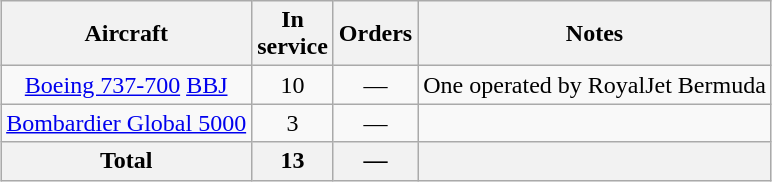<table class="wikitable" style="margin:0.5em auto; text-align:center">
<tr>
<th>Aircraft</th>
<th>In <br> service</th>
<th>Orders</th>
<th>Notes</th>
</tr>
<tr>
<td><a href='#'>Boeing 737-700</a> <a href='#'>BBJ</a></td>
<td>10</td>
<td>—</td>
<td>One operated by RoyalJet Bermuda</td>
</tr>
<tr>
<td><a href='#'>Bombardier Global 5000</a></td>
<td>3</td>
<td>—</td>
<td></td>
</tr>
<tr>
<th>Total</th>
<th>13</th>
<th>—</th>
<th></th>
</tr>
</table>
